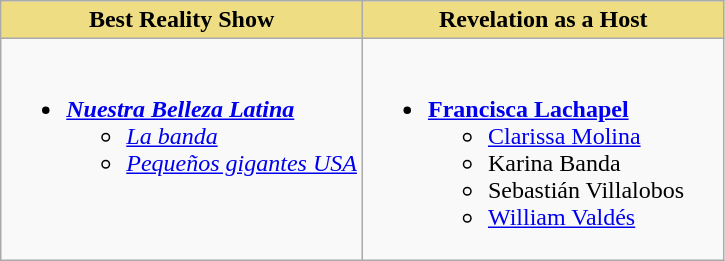<table class="wikitable">
<tr>
<th style="background:#EEDD82; width:50%">Best Reality Show</th>
<th style="background:#EEDD82; width:50%">Revelation as a Host</th>
</tr>
<tr>
<td valign="top"><br><ul><li><strong><em><a href='#'>Nuestra Belleza Latina</a></em></strong><ul><li><em><a href='#'>La banda</a></em></li><li><em><a href='#'>Pequeños gigantes USA</a></em></li></ul></li></ul></td>
<td valign="top"><br><ul><li><strong><a href='#'>Francisca Lachapel</a></strong><ul><li><a href='#'>Clarissa Molina</a></li><li>Karina Banda</li><li>Sebastián Villalobos</li><li><a href='#'>William Valdés</a></li></ul></li></ul></td>
</tr>
</table>
